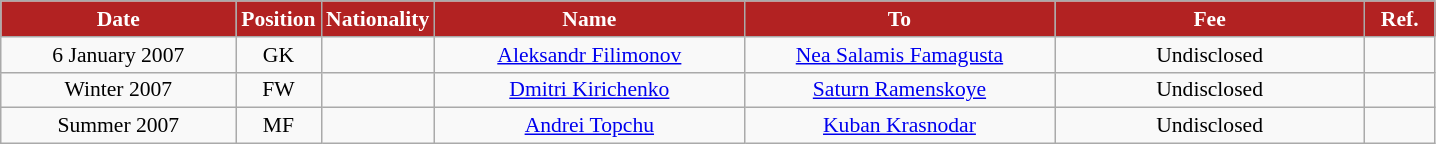<table class="wikitable"  style="text-align:center; font-size:90%; ">
<tr>
<th style="background:#B22222; color:white; width:150px;">Date</th>
<th style="background:#B22222; color:white; width:50px;">Position</th>
<th style="background:#B22222; color:white; width:50px;">Nationality</th>
<th style="background:#B22222; color:white; width:200px;">Name</th>
<th style="background:#B22222; color:white; width:200px;">To</th>
<th style="background:#B22222; color:white; width:200px;">Fee</th>
<th style="background:#B22222; color:white; width:40px;">Ref.</th>
</tr>
<tr>
<td>6 January 2007</td>
<td>GK</td>
<td></td>
<td><a href='#'>Aleksandr Filimonov</a></td>
<td><a href='#'>Nea Salamis Famagusta</a></td>
<td>Undisclosed</td>
<td></td>
</tr>
<tr>
<td>Winter 2007</td>
<td>FW</td>
<td></td>
<td><a href='#'>Dmitri Kirichenko</a></td>
<td><a href='#'>Saturn Ramenskoye</a></td>
<td>Undisclosed</td>
<td></td>
</tr>
<tr>
<td>Summer 2007</td>
<td>MF</td>
<td></td>
<td><a href='#'>Andrei Topchu</a></td>
<td><a href='#'>Kuban Krasnodar</a></td>
<td>Undisclosed</td>
<td></td>
</tr>
</table>
